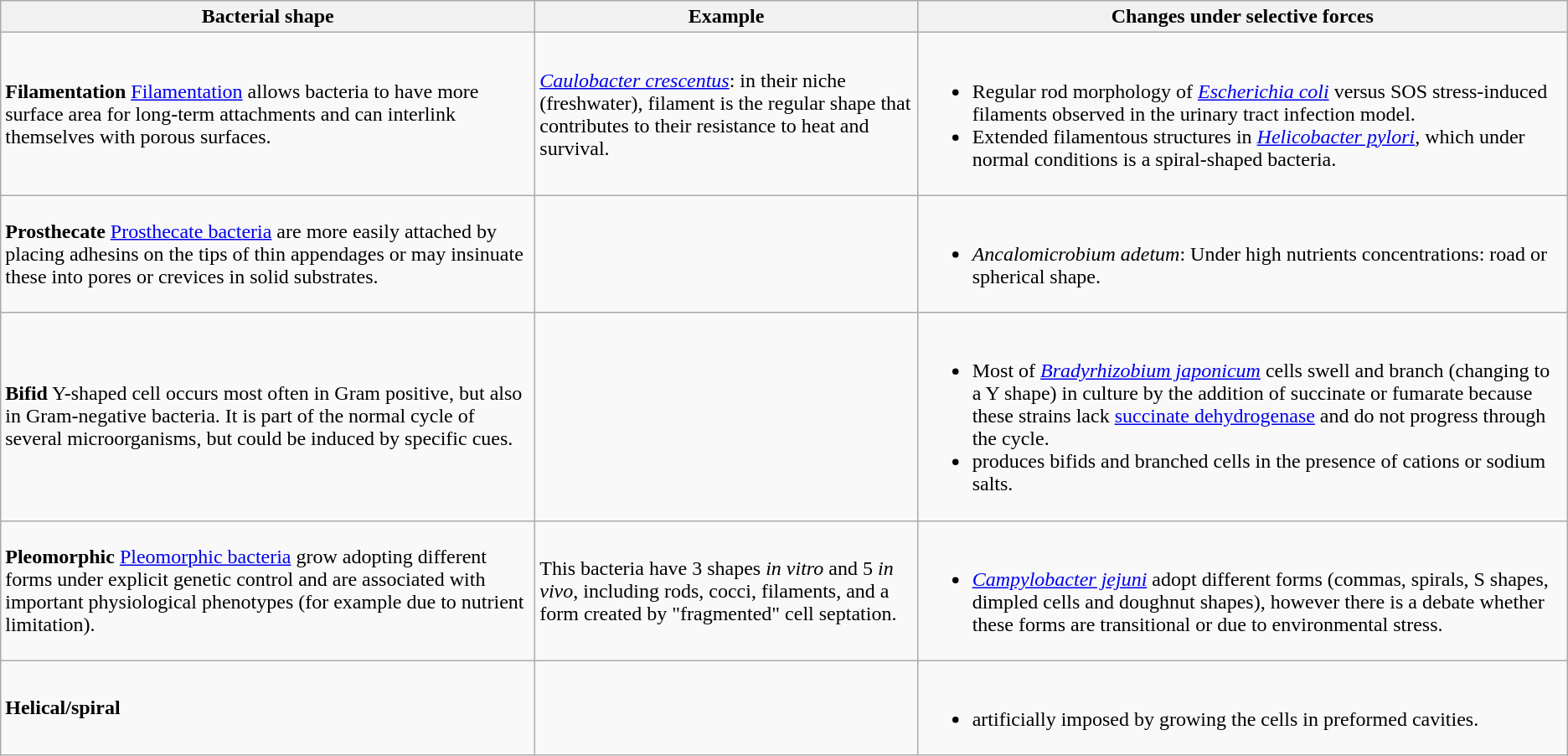<table class="wikitable sortable">
<tr>
<th><strong>Bacterial shape</strong></th>
<th><strong>Example</strong></th>
<th>Changes under selective forces</th>
</tr>
<tr>
<td><strong>Filamentation</strong> <a href='#'>Filamentation</a> allows bacteria to have more surface area for long-term attachments and can interlink themselves with porous surfaces.</td>
<td><em><a href='#'>Caulobacter crescentus</a></em>: in their niche (freshwater), filament is the regular shape that contributes to their resistance to heat and survival.</td>
<td><br><ul><li>Regular rod morphology of <em><a href='#'>Escherichia coli</a></em> versus SOS stress-induced filaments observed in the urinary tract infection model.</li><li>Extended filamentous structures in <em><a href='#'>Helicobacter pylori</a>,</em> which under normal conditions is a spiral-shaped bacteria.</li></ul></td>
</tr>
<tr>
<td><strong>Prosthecate</strong> <a href='#'>Prosthecate bacteria</a> are more easily attached by placing adhesins on the tips of thin appendages or may insinuate these into pores or crevices in solid substrates.</td>
<td></td>
<td><br><ul><li><em>Ancalomicrobium adetum</em>: Under high nutrients concentrations: road or spherical shape.</li></ul></td>
</tr>
<tr>
<td><strong> Bifid</strong> Y-shaped cell occurs most often in Gram positive, but also in Gram-negative bacteria. It is part of the normal cycle of several microorganisms, but could be induced by specific cues.</td>
<td></td>
<td><br><ul><li>Most of <em><a href='#'>Bradyrhizobium japonicum</a></em>  cells swell and branch (changing to a Y shape) in culture by the addition of succinate or fumarate because these strains lack <a href='#'>succinate dehydrogenase</a> and do not progress through the cycle.</li><li> produces bifids and branched cells in the presence of cations or sodium salts.</li></ul></td>
</tr>
<tr>
<td><strong>Pleomorphic</strong> <a href='#'>Pleomorphic bacteria</a> grow adopting different forms under explicit genetic control and are associated with important physiological phenotypes (for example due to nutrient limitation).</td>
<td> This bacteria have 3 shapes <em>in vitro</em> and 5 <em>in vivo</em>, including rods, cocci, filaments, and a form created by "fragmented" cell septation.</td>
<td><br><ul><li><em><a href='#'>Campylobacter jejuni</a></em> adopt different forms (commas, spirals, S shapes, dimpled cells and doughnut shapes), however there is a debate whether these forms are transitional or due to environmental stress.</li></ul></td>
</tr>
<tr>
<td><strong>Helical/spiral</strong></td>
<td></td>
<td><br><ul><li> artificially imposed by growing the cells in preformed cavities.</li></ul></td>
</tr>
</table>
